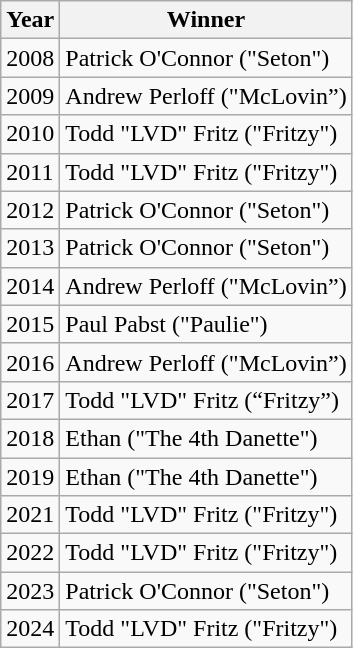<table class="wikitable sortable">
<tr>
<th>Year</th>
<th>Winner</th>
</tr>
<tr>
<td>2008</td>
<td>Patrick O'Connor ("Seton")</td>
</tr>
<tr>
<td>2009</td>
<td>Andrew Perloff ("McLovin”)</td>
</tr>
<tr>
<td>2010</td>
<td>Todd "LVD" Fritz ("Fritzy")</td>
</tr>
<tr>
<td>2011</td>
<td>Todd "LVD" Fritz ("Fritzy")</td>
</tr>
<tr>
<td>2012</td>
<td>Patrick O'Connor ("Seton")</td>
</tr>
<tr>
<td>2013</td>
<td>Patrick O'Connor ("Seton")</td>
</tr>
<tr>
<td>2014</td>
<td>Andrew Perloff ("McLovin”)</td>
</tr>
<tr>
<td>2015</td>
<td>Paul Pabst ("Paulie")</td>
</tr>
<tr>
<td>2016</td>
<td>Andrew Perloff ("McLovin”)</td>
</tr>
<tr>
<td>2017</td>
<td>Todd "LVD" Fritz (“Fritzy”)</td>
</tr>
<tr>
<td>2018</td>
<td>Ethan ("The 4th Danette")</td>
</tr>
<tr>
<td>2019</td>
<td>Ethan ("The 4th Danette")</td>
</tr>
<tr>
<td>2021</td>
<td>Todd "LVD" Fritz ("Fritzy")</td>
</tr>
<tr>
<td>2022</td>
<td>Todd "LVD" Fritz ("Fritzy")</td>
</tr>
<tr>
<td>2023</td>
<td>Patrick O'Connor ("Seton")</td>
</tr>
<tr>
<td>2024</td>
<td>Todd "LVD" Fritz ("Fritzy")</td>
</tr>
</table>
